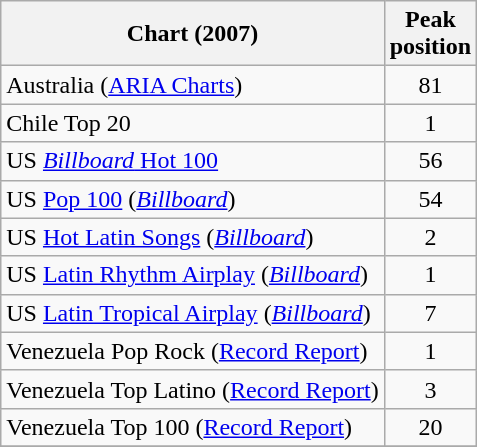<table class="wikitable plainrowheaders sortable">
<tr>
<th>Chart (2007)</th>
<th>Peak<br>position</th>
</tr>
<tr>
<td>Australia (<a href='#'>ARIA Charts</a>)</td>
<td align="center">81</td>
</tr>
<tr>
<td>Chile Top 20</td>
<td align="center">1</td>
</tr>
<tr>
<td>US <a href='#'><em>Billboard</em> Hot 100</a></td>
<td align="center">56</td>
</tr>
<tr>
<td>US <a href='#'>Pop 100</a> (<em><a href='#'>Billboard</a></em>)</td>
<td align="center">54</td>
</tr>
<tr>
<td>US <a href='#'>Hot Latin Songs</a> (<em><a href='#'>Billboard</a></em>)</td>
<td align="center">2</td>
</tr>
<tr>
<td>US <a href='#'>Latin Rhythm Airplay</a> (<em><a href='#'>Billboard</a></em>)</td>
<td align="center">1</td>
</tr>
<tr>
<td>US <a href='#'>Latin Tropical Airplay</a> (<em><a href='#'>Billboard</a></em>)</td>
<td align="center">7</td>
</tr>
<tr>
<td>Venezuela Pop Rock (<a href='#'>Record Report</a>)</td>
<td align="center">1</td>
</tr>
<tr>
<td>Venezuela Top Latino (<a href='#'>Record Report</a>)</td>
<td align="center">3</td>
</tr>
<tr>
<td>Venezuela Top 100 (<a href='#'>Record Report</a>)</td>
<td align="center">20</td>
</tr>
<tr>
</tr>
</table>
